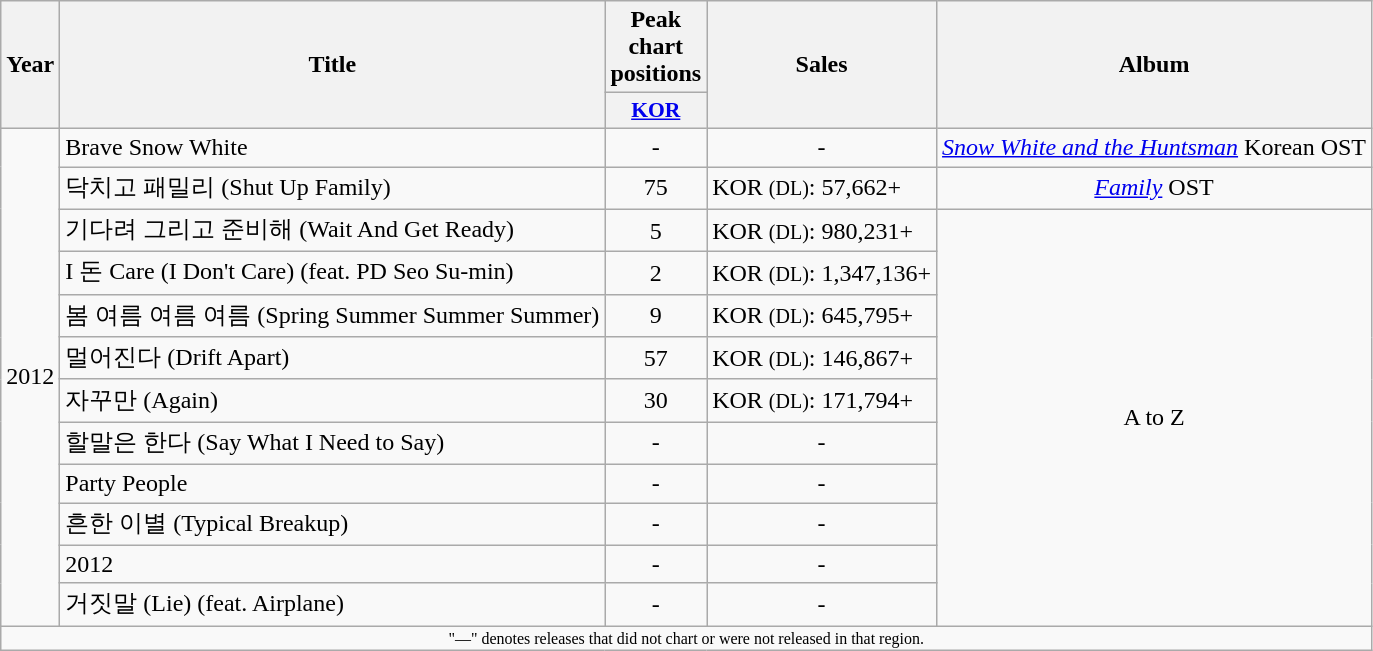<table class="wikitable plainrowheaders" style="text-align:center">
<tr>
<th scope="col" rowspan="2">Year</th>
<th scope="col" rowspan="2">Title</th>
<th scope="col" colspan="1">Peak chart<br>positions</th>
<th scope="col" rowspan="2">Sales</th>
<th scope="col" rowspan="2">Album</th>
</tr>
<tr>
<th scope="col" style="width:3em;font-size:90%;"><a href='#'>KOR</a><br></th>
</tr>
<tr>
<td rowspan=12>2012</td>
<td align="left">Brave Snow White</td>
<td>-</td>
<td>-</td>
<td><em><a href='#'>Snow White and the Huntsman</a></em> Korean OST</td>
</tr>
<tr>
<td align="left">닥치고 패밀리 (Shut Up Family)</td>
<td>75</td>
<td align="left">KOR <small>(DL)</small>: 57,662+</td>
<td><em><a href='#'>Family</a></em> OST</td>
</tr>
<tr>
<td align="left">기다려 그리고 준비해 (Wait And Get Ready)</td>
<td>5</td>
<td align="left">KOR <small>(DL)</small>: 980,231+</td>
<td rowspan=10>A to Z</td>
</tr>
<tr>
<td align="left">I 돈 Care (I Don't Care) (feat. PD Seo Su-min)</td>
<td>2</td>
<td align="left">KOR <small>(DL)</small>: 1,347,136+</td>
</tr>
<tr>
<td align="left">봄 여름 여름 여름 (Spring Summer Summer Summer)</td>
<td>9</td>
<td align="left">KOR <small>(DL)</small>: 645,795+</td>
</tr>
<tr>
<td align="left">멀어진다 (Drift Apart)</td>
<td>57</td>
<td align="left">KOR <small>(DL)</small>: 146,867+</td>
</tr>
<tr>
<td align="left">자꾸만 (Again)</td>
<td>30</td>
<td align="left">KOR <small>(DL)</small>: 171,794+</td>
</tr>
<tr>
<td align="left">할말은 한다 (Say What I Need to Say)</td>
<td>-</td>
<td>-</td>
</tr>
<tr>
<td align="left">Party People</td>
<td>-</td>
<td>-</td>
</tr>
<tr>
<td align="left">흔한 이별 (Typical Breakup)</td>
<td>-</td>
<td>-</td>
</tr>
<tr>
<td align="left">2012</td>
<td>-</td>
<td>-</td>
</tr>
<tr>
<td align="left">거짓말 (Lie) (feat. Airplane)</td>
<td>-</td>
<td>-</td>
</tr>
<tr>
<td colspan="12" style="font-size:8pt;">"—" denotes releases that did not chart or were not released in that region.</td>
</tr>
</table>
